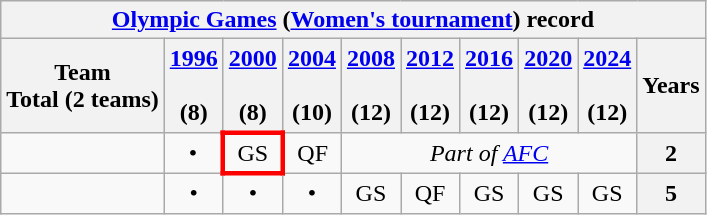<table class="wikitable" style="text-align:center">
<tr>
<th colspan=10><a href='#'>Olympic Games</a> (<a href='#'>Women's tournament</a>) record</th>
</tr>
<tr>
<th>Team<br> Total (2 teams)</th>
<th><a href='#'>1996</a><br><br>(8)</th>
<th><a href='#'>2000</a><br><br>(8)</th>
<th><a href='#'>2004</a><br><br>(10)</th>
<th><a href='#'>2008</a><br><br>(12)</th>
<th><a href='#'>2012</a><br><br>(12)</th>
<th><a href='#'>2016</a><br><br>(12)</th>
<th><a href='#'>2020</a><br><br>(12)</th>
<th><a href='#'>2024</a><br><br>(12)</th>
<th>Years</th>
</tr>
<tr>
<td style="text-align:left"></td>
<td>•</td>
<td style="border: 3px solid red">GS</td>
<td>QF</td>
<td colspan="5"><em>Part of <a href='#'>AFC</a></em></td>
<th>2</th>
</tr>
<tr>
<td style="text-align:left"></td>
<td>•</td>
<td>•</td>
<td>•</td>
<td>GS</td>
<td>QF</td>
<td>GS</td>
<td>GS</td>
<td>GS</td>
<th>5</th>
</tr>
</table>
